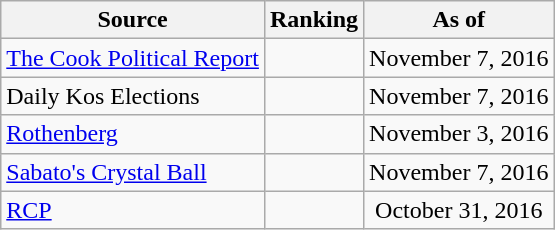<table class="wikitable" style="text-align:center">
<tr>
<th>Source</th>
<th>Ranking</th>
<th>As of</th>
</tr>
<tr>
<td align=left><a href='#'>The Cook Political Report</a></td>
<td></td>
<td>November 7, 2016</td>
</tr>
<tr>
<td align=left>Daily Kos Elections</td>
<td></td>
<td>November 7, 2016</td>
</tr>
<tr>
<td align=left><a href='#'>Rothenberg</a></td>
<td></td>
<td>November 3, 2016</td>
</tr>
<tr>
<td align=left><a href='#'>Sabato's Crystal Ball</a></td>
<td></td>
<td>November 7, 2016</td>
</tr>
<tr>
<td align="left"><a href='#'>RCP</a></td>
<td></td>
<td>October 31, 2016</td>
</tr>
</table>
